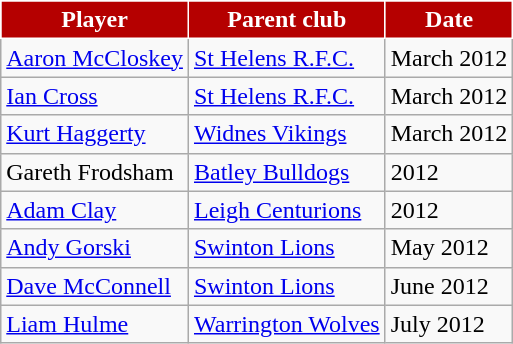<table class="wikitable">
<tr>
<th scope="col" style="background:#B50000; color:white; border:solid white 1px">Player</th>
<th scope="col" style="background:#B50000; color:white; border:solid white 1px">Parent club</th>
<th scope="col" style="background:#B50000; color:white; border:solid white 1px">Date</th>
</tr>
<tr>
<td> <a href='#'>Aaron McCloskey</a></td>
<td><a href='#'>St Helens R.F.C.</a></td>
<td>March 2012 </td>
</tr>
<tr>
<td> <a href='#'>Ian Cross</a></td>
<td><a href='#'>St Helens R.F.C.</a></td>
<td>March 2012 </td>
</tr>
<tr>
<td> <a href='#'>Kurt Haggerty</a></td>
<td><a href='#'>Widnes Vikings</a></td>
<td>March 2012 </td>
</tr>
<tr>
<td> Gareth Frodsham</td>
<td><a href='#'>Batley Bulldogs</a></td>
<td>2012 </td>
</tr>
<tr>
<td> <a href='#'>Adam Clay</a></td>
<td><a href='#'>Leigh Centurions</a></td>
<td>2012 </td>
</tr>
<tr>
<td> <a href='#'>Andy Gorski</a></td>
<td><a href='#'>Swinton Lions</a></td>
<td>May 2012 </td>
</tr>
<tr>
<td> <a href='#'>Dave McConnell</a></td>
<td><a href='#'>Swinton Lions</a></td>
<td>June 2012 </td>
</tr>
<tr>
<td> <a href='#'>Liam Hulme</a></td>
<td><a href='#'>Warrington Wolves</a></td>
<td>July 2012 </td>
</tr>
</table>
